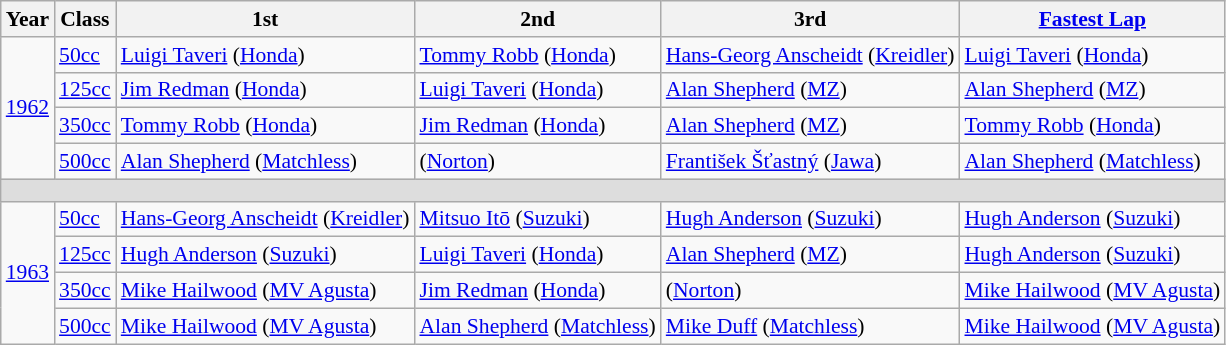<table class="wikitable" style="font-size:90%;">
<tr class="backgroundcolour5">
<th>Year</th>
<th>Class</th>
<th>1st</th>
<th>2nd</th>
<th>3rd</th>
<th><a href='#'>Fastest Lap</a></th>
</tr>
<tr>
<td rowspan="4"><a href='#'>1962</a></td>
<td><a href='#'>50cc</a></td>
<td> <a href='#'>Luigi Taveri</a> (<a href='#'>Honda</a>)</td>
<td> <a href='#'>Tommy Robb</a> (<a href='#'>Honda</a>)</td>
<td> <a href='#'>Hans-Georg Anscheidt</a> (<a href='#'>Kreidler</a>)</td>
<td> <a href='#'>Luigi Taveri</a> (<a href='#'>Honda</a>)</td>
</tr>
<tr>
<td><a href='#'>125cc</a></td>
<td> <a href='#'>Jim Redman</a> (<a href='#'>Honda</a>)</td>
<td> <a href='#'>Luigi Taveri</a> (<a href='#'>Honda</a>)</td>
<td> <a href='#'>Alan Shepherd</a> (<a href='#'>MZ</a>)</td>
<td> <a href='#'>Alan Shepherd</a> (<a href='#'>MZ</a>)</td>
</tr>
<tr>
<td><a href='#'>350cc</a></td>
<td> <a href='#'>Tommy Robb</a> (<a href='#'>Honda</a>)</td>
<td> <a href='#'>Jim Redman</a> (<a href='#'>Honda</a>)</td>
<td> <a href='#'>Alan Shepherd</a> (<a href='#'>MZ</a>)</td>
<td> <a href='#'>Tommy Robb</a> (<a href='#'>Honda</a>)</td>
</tr>
<tr>
<td><a href='#'>500cc</a></td>
<td> <a href='#'>Alan Shepherd</a> (<a href='#'>Matchless</a>)</td>
<td>  (<a href='#'>Norton</a>)</td>
<td> <a href='#'>František Šťastný</a> (<a href='#'>Jawa</a>)</td>
<td> <a href='#'>Alan Shepherd</a> (<a href='#'>Matchless</a>)</td>
</tr>
<tr>
<th colspan="7" style="height:8px; background:#ddd;"></th>
</tr>
<tr>
<td rowspan="4"><a href='#'>1963</a></td>
<td><a href='#'>50cc</a></td>
<td> <a href='#'>Hans-Georg Anscheidt</a> (<a href='#'>Kreidler</a>)</td>
<td> <a href='#'>Mitsuo Itō</a> (<a href='#'>Suzuki</a>)</td>
<td> <a href='#'>Hugh Anderson</a> (<a href='#'>Suzuki</a>)</td>
<td> <a href='#'>Hugh Anderson</a> (<a href='#'>Suzuki</a>)</td>
</tr>
<tr>
<td><a href='#'>125cc</a></td>
<td> <a href='#'>Hugh Anderson</a> (<a href='#'>Suzuki</a>)</td>
<td> <a href='#'>Luigi Taveri</a> (<a href='#'>Honda</a>)</td>
<td> <a href='#'>Alan Shepherd</a> (<a href='#'>MZ</a>)</td>
<td> <a href='#'>Hugh Anderson</a> (<a href='#'>Suzuki</a>)</td>
</tr>
<tr>
<td><a href='#'>350cc</a></td>
<td> <a href='#'>Mike Hailwood</a> (<a href='#'>MV Agusta</a>)</td>
<td> <a href='#'>Jim Redman</a> (<a href='#'>Honda</a>)</td>
<td>  (<a href='#'>Norton</a>)</td>
<td> <a href='#'>Mike Hailwood</a> (<a href='#'>MV Agusta</a>)</td>
</tr>
<tr>
<td><a href='#'>500cc</a></td>
<td> <a href='#'>Mike Hailwood</a> (<a href='#'>MV Agusta</a>)</td>
<td> <a href='#'>Alan Shepherd</a> (<a href='#'>Matchless</a>)</td>
<td> <a href='#'>Mike Duff</a> (<a href='#'>Matchless</a>)</td>
<td> <a href='#'>Mike Hailwood</a> (<a href='#'>MV Agusta</a>)</td>
</tr>
</table>
